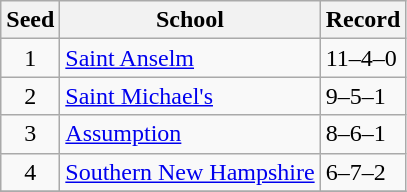<table class="wikitable">
<tr>
<th>Seed</th>
<th>School</th>
<th>Record</th>
</tr>
<tr>
<td align=center>1</td>
<td><a href='#'>Saint Anselm</a></td>
<td>11–4–0</td>
</tr>
<tr>
<td align=center>2</td>
<td><a href='#'>Saint Michael's</a></td>
<td>9–5–1</td>
</tr>
<tr>
<td align=center>3</td>
<td><a href='#'>Assumption</a></td>
<td>8–6–1</td>
</tr>
<tr>
<td align=center>4</td>
<td><a href='#'>Southern New Hampshire</a></td>
<td>6–7–2</td>
</tr>
<tr>
</tr>
</table>
